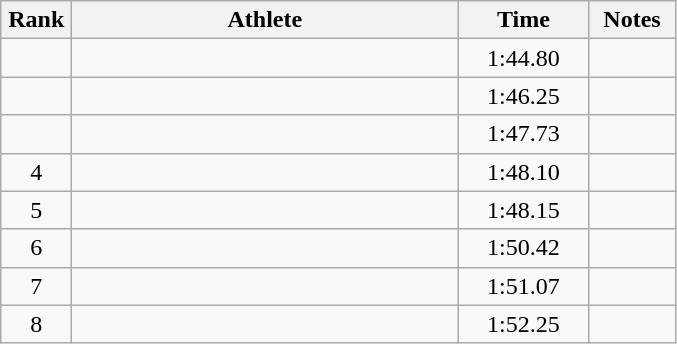<table class="wikitable" style="text-align:center">
<tr>
<th width=40>Rank</th>
<th width=250>Athlete</th>
<th width=80>Time</th>
<th width=50>Notes</th>
</tr>
<tr>
<td></td>
<td align=left></td>
<td>1:44.80</td>
<td></td>
</tr>
<tr>
<td></td>
<td align=left></td>
<td>1:46.25</td>
<td></td>
</tr>
<tr>
<td></td>
<td align=left></td>
<td>1:47.73</td>
<td></td>
</tr>
<tr>
<td>4</td>
<td align=left></td>
<td>1:48.10</td>
<td></td>
</tr>
<tr>
<td>5</td>
<td align=left></td>
<td>1:48.15</td>
<td></td>
</tr>
<tr>
<td>6</td>
<td align=left></td>
<td>1:50.42</td>
<td></td>
</tr>
<tr>
<td>7</td>
<td align=left></td>
<td>1:51.07</td>
<td></td>
</tr>
<tr>
<td>8</td>
<td align=left></td>
<td>1:52.25</td>
<td></td>
</tr>
</table>
